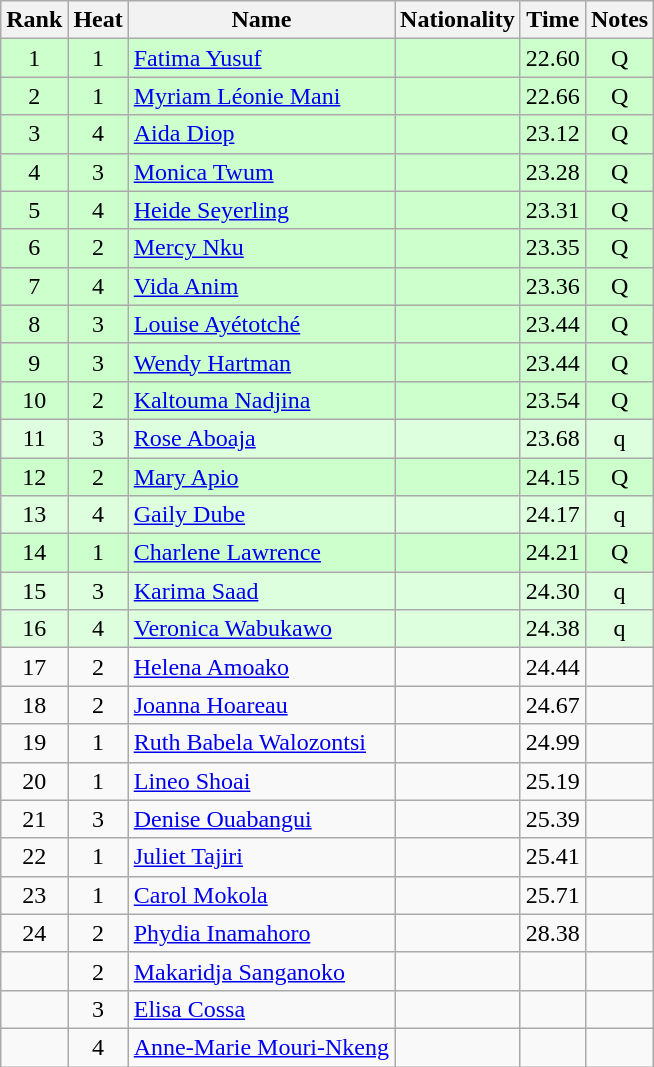<table class="wikitable sortable" style="text-align:center">
<tr>
<th>Rank</th>
<th>Heat</th>
<th>Name</th>
<th>Nationality</th>
<th>Time</th>
<th>Notes</th>
</tr>
<tr bgcolor=ccffcc>
<td>1</td>
<td>1</td>
<td align=left><a href='#'>Fatima Yusuf</a></td>
<td align=left></td>
<td>22.60</td>
<td>Q</td>
</tr>
<tr bgcolor=ccffcc>
<td>2</td>
<td>1</td>
<td align=left><a href='#'>Myriam Léonie Mani</a></td>
<td align=left></td>
<td>22.66</td>
<td>Q</td>
</tr>
<tr bgcolor=ccffcc>
<td>3</td>
<td>4</td>
<td align=left><a href='#'>Aida Diop</a></td>
<td align=left></td>
<td>23.12</td>
<td>Q</td>
</tr>
<tr bgcolor=ccffcc>
<td>4</td>
<td>3</td>
<td align=left><a href='#'>Monica Twum</a></td>
<td align=left></td>
<td>23.28</td>
<td>Q</td>
</tr>
<tr bgcolor=ccffcc>
<td>5</td>
<td>4</td>
<td align=left><a href='#'>Heide Seyerling</a></td>
<td align=left></td>
<td>23.31</td>
<td>Q</td>
</tr>
<tr bgcolor=ccffcc>
<td>6</td>
<td>2</td>
<td align=left><a href='#'>Mercy Nku</a></td>
<td align=left></td>
<td>23.35</td>
<td>Q</td>
</tr>
<tr bgcolor=ccffcc>
<td>7</td>
<td>4</td>
<td align=left><a href='#'>Vida Anim</a></td>
<td align=left></td>
<td>23.36</td>
<td>Q</td>
</tr>
<tr bgcolor=ccffcc>
<td>8</td>
<td>3</td>
<td align=left><a href='#'>Louise Ayétotché</a></td>
<td align=left></td>
<td>23.44</td>
<td>Q</td>
</tr>
<tr bgcolor=ccffcc>
<td>9</td>
<td>3</td>
<td align=left><a href='#'>Wendy Hartman</a></td>
<td align=left></td>
<td>23.44</td>
<td>Q</td>
</tr>
<tr bgcolor=ccffcc>
<td>10</td>
<td>2</td>
<td align=left><a href='#'>Kaltouma Nadjina</a></td>
<td align=left></td>
<td>23.54</td>
<td>Q</td>
</tr>
<tr bgcolor=ddffdd>
<td>11</td>
<td>3</td>
<td align=left><a href='#'>Rose Aboaja</a></td>
<td align=left></td>
<td>23.68</td>
<td>q</td>
</tr>
<tr bgcolor=ccffcc>
<td>12</td>
<td>2</td>
<td align=left><a href='#'>Mary Apio</a></td>
<td align=left></td>
<td>24.15</td>
<td>Q</td>
</tr>
<tr bgcolor=ddffdd>
<td>13</td>
<td>4</td>
<td align=left><a href='#'>Gaily Dube</a></td>
<td align=left></td>
<td>24.17</td>
<td>q</td>
</tr>
<tr bgcolor=ccffcc>
<td>14</td>
<td>1</td>
<td align=left><a href='#'>Charlene Lawrence</a></td>
<td align=left></td>
<td>24.21</td>
<td>Q</td>
</tr>
<tr bgcolor=ddffdd>
<td>15</td>
<td>3</td>
<td align=left><a href='#'>Karima Saad</a></td>
<td align=left></td>
<td>24.30</td>
<td>q</td>
</tr>
<tr bgcolor=ddffdd>
<td>16</td>
<td>4</td>
<td align=left><a href='#'>Veronica Wabukawo</a></td>
<td align=left></td>
<td>24.38</td>
<td>q</td>
</tr>
<tr>
<td>17</td>
<td>2</td>
<td align=left><a href='#'>Helena Amoako</a></td>
<td align=left></td>
<td>24.44</td>
<td></td>
</tr>
<tr>
<td>18</td>
<td>2</td>
<td align=left><a href='#'>Joanna Hoareau</a></td>
<td align=left></td>
<td>24.67</td>
<td></td>
</tr>
<tr>
<td>19</td>
<td>1</td>
<td align=left><a href='#'>Ruth Babela Walozontsi</a></td>
<td align=left></td>
<td>24.99</td>
<td></td>
</tr>
<tr>
<td>20</td>
<td>1</td>
<td align=left><a href='#'>Lineo Shoai</a></td>
<td align=left></td>
<td>25.19</td>
<td></td>
</tr>
<tr>
<td>21</td>
<td>3</td>
<td align=left><a href='#'>Denise Ouabangui</a></td>
<td align=left></td>
<td>25.39</td>
<td></td>
</tr>
<tr>
<td>22</td>
<td>1</td>
<td align=left><a href='#'>Juliet Tajiri</a></td>
<td align=left></td>
<td>25.41</td>
<td></td>
</tr>
<tr>
<td>23</td>
<td>1</td>
<td align=left><a href='#'>Carol Mokola</a></td>
<td align=left></td>
<td>25.71</td>
<td></td>
</tr>
<tr>
<td>24</td>
<td>2</td>
<td align=left><a href='#'>Phydia Inamahoro</a></td>
<td align=left></td>
<td>28.38</td>
<td></td>
</tr>
<tr>
<td></td>
<td>2</td>
<td align=left><a href='#'>Makaridja Sanganoko</a></td>
<td align=left></td>
<td></td>
<td></td>
</tr>
<tr>
<td></td>
<td>3</td>
<td align=left><a href='#'>Elisa Cossa</a></td>
<td align=left></td>
<td></td>
<td></td>
</tr>
<tr>
<td></td>
<td>4</td>
<td align=left><a href='#'>Anne-Marie Mouri-Nkeng</a></td>
<td align=left></td>
<td></td>
<td></td>
</tr>
</table>
